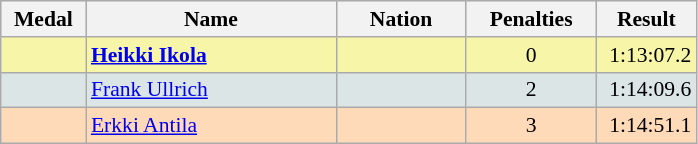<table class=wikitable style="border:1px solid #AAAAAA;font-size:90%">
<tr bgcolor="#E4E4E4">
<th style="border-bottom:1px solid #AAAAAA" width=50>Medal</th>
<th style="border-bottom:1px solid #AAAAAA" width=160>Name</th>
<th style="border-bottom:1px solid #AAAAAA" width=80>Nation</th>
<th style="border-bottom:1px solid #AAAAAA" width=80>Penalties</th>
<th style="border-bottom:1px solid #AAAAAA" width=60>Result</th>
</tr>
<tr bgcolor="#F7F6A8">
<td align="center"></td>
<td><strong><a href='#'>Heikki Ikola</a></strong></td>
<td align="center"></td>
<td align="center">0</td>
<td align="right">1:13:07.2</td>
</tr>
<tr bgcolor="#DCE5E5">
<td align="center"></td>
<td><a href='#'>Frank Ullrich</a></td>
<td align="center"></td>
<td align="center">2</td>
<td align="right">1:14:09.6</td>
</tr>
<tr bgcolor="#FFDAB9">
<td align="center"></td>
<td><a href='#'>Erkki Antila</a></td>
<td align="center"></td>
<td align="center">3</td>
<td align="right">1:14:51.1</td>
</tr>
</table>
